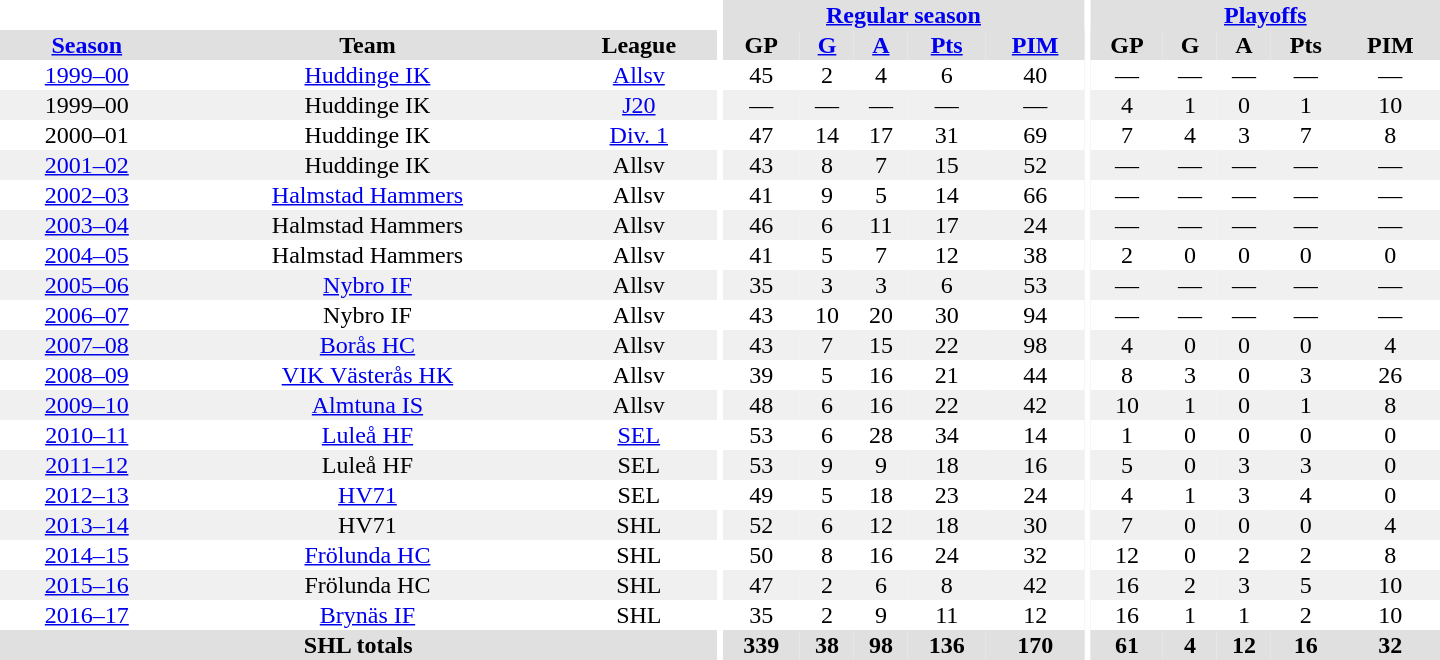<table border="0" cellpadding="1" cellspacing="0" style="text-align:center; width:60em">
<tr bgcolor="#e0e0e0">
<th colspan="3" bgcolor="#ffffff"></th>
<th rowspan="99" bgcolor="#ffffff"></th>
<th colspan="5"><a href='#'>Regular season</a></th>
<th rowspan="99" bgcolor="#ffffff"></th>
<th colspan="5"><a href='#'>Playoffs</a></th>
</tr>
<tr bgcolor="#e0e0e0">
<th><a href='#'>Season</a></th>
<th>Team</th>
<th>League</th>
<th>GP</th>
<th><a href='#'>G</a></th>
<th><a href='#'>A</a></th>
<th><a href='#'>Pts</a></th>
<th><a href='#'>PIM</a></th>
<th>GP</th>
<th>G</th>
<th>A</th>
<th>Pts</th>
<th>PIM</th>
</tr>
<tr>
<td><a href='#'>1999–00</a></td>
<td><a href='#'>Huddinge IK</a></td>
<td><a href='#'>Allsv</a></td>
<td>45</td>
<td>2</td>
<td>4</td>
<td>6</td>
<td>40</td>
<td>—</td>
<td>—</td>
<td>—</td>
<td>—</td>
<td>—</td>
</tr>
<tr bgcolor="#f0f0f0">
<td>1999–00</td>
<td>Huddinge IK</td>
<td><a href='#'>J20</a></td>
<td>—</td>
<td>—</td>
<td>—</td>
<td>—</td>
<td>—</td>
<td>4</td>
<td>1</td>
<td>0</td>
<td>1</td>
<td>10</td>
</tr>
<tr>
<td>2000–01</td>
<td>Huddinge IK</td>
<td><a href='#'>Div. 1</a></td>
<td>47</td>
<td>14</td>
<td>17</td>
<td>31</td>
<td>69</td>
<td>7</td>
<td>4</td>
<td>3</td>
<td>7</td>
<td>8</td>
</tr>
<tr bgcolor="#f0f0f0">
<td><a href='#'>2001–02</a></td>
<td>Huddinge IK</td>
<td>Allsv</td>
<td>43</td>
<td>8</td>
<td>7</td>
<td>15</td>
<td>52</td>
<td>—</td>
<td>—</td>
<td>—</td>
<td>—</td>
<td>—</td>
</tr>
<tr>
<td><a href='#'>2002–03</a></td>
<td><a href='#'>Halmstad Hammers</a></td>
<td>Allsv</td>
<td>41</td>
<td>9</td>
<td>5</td>
<td>14</td>
<td>66</td>
<td>—</td>
<td>—</td>
<td>—</td>
<td>—</td>
<td>—</td>
</tr>
<tr bgcolor="#f0f0f0">
<td><a href='#'>2003–04</a></td>
<td>Halmstad Hammers</td>
<td>Allsv</td>
<td>46</td>
<td>6</td>
<td>11</td>
<td>17</td>
<td>24</td>
<td>—</td>
<td>—</td>
<td>—</td>
<td>—</td>
<td>—</td>
</tr>
<tr>
<td><a href='#'>2004–05</a></td>
<td>Halmstad Hammers</td>
<td>Allsv</td>
<td>41</td>
<td>5</td>
<td>7</td>
<td>12</td>
<td>38</td>
<td>2</td>
<td>0</td>
<td>0</td>
<td>0</td>
<td>0</td>
</tr>
<tr bgcolor="#f0f0f0">
<td><a href='#'>2005–06</a></td>
<td><a href='#'>Nybro IF</a></td>
<td>Allsv</td>
<td>35</td>
<td>3</td>
<td>3</td>
<td>6</td>
<td>53</td>
<td>—</td>
<td>—</td>
<td>—</td>
<td>—</td>
<td>—</td>
</tr>
<tr>
<td><a href='#'>2006–07</a></td>
<td>Nybro IF</td>
<td>Allsv</td>
<td>43</td>
<td>10</td>
<td>20</td>
<td>30</td>
<td>94</td>
<td>—</td>
<td>—</td>
<td>—</td>
<td>—</td>
<td>—</td>
</tr>
<tr bgcolor="#f0f0f0">
<td><a href='#'>2007–08</a></td>
<td><a href='#'>Borås HC</a></td>
<td>Allsv</td>
<td>43</td>
<td>7</td>
<td>15</td>
<td>22</td>
<td>98</td>
<td>4</td>
<td>0</td>
<td>0</td>
<td>0</td>
<td>4</td>
</tr>
<tr>
<td><a href='#'>2008–09</a></td>
<td><a href='#'>VIK Västerås HK</a></td>
<td>Allsv</td>
<td>39</td>
<td>5</td>
<td>16</td>
<td>21</td>
<td>44</td>
<td>8</td>
<td>3</td>
<td>0</td>
<td>3</td>
<td>26</td>
</tr>
<tr bgcolor="#f0f0f0">
<td><a href='#'>2009–10</a></td>
<td><a href='#'>Almtuna IS</a></td>
<td>Allsv</td>
<td>48</td>
<td>6</td>
<td>16</td>
<td>22</td>
<td>42</td>
<td>10</td>
<td>1</td>
<td>0</td>
<td>1</td>
<td>8</td>
</tr>
<tr>
<td><a href='#'>2010–11</a></td>
<td><a href='#'>Luleå HF</a></td>
<td><a href='#'>SEL</a></td>
<td>53</td>
<td>6</td>
<td>28</td>
<td>34</td>
<td>14</td>
<td>1</td>
<td>0</td>
<td>0</td>
<td>0</td>
<td>0</td>
</tr>
<tr bgcolor="#f0f0f0">
<td><a href='#'>2011–12</a></td>
<td>Luleå HF</td>
<td>SEL</td>
<td>53</td>
<td>9</td>
<td>9</td>
<td>18</td>
<td>16</td>
<td>5</td>
<td>0</td>
<td>3</td>
<td>3</td>
<td>0</td>
</tr>
<tr>
<td><a href='#'>2012–13</a></td>
<td><a href='#'>HV71</a></td>
<td>SEL</td>
<td>49</td>
<td>5</td>
<td>18</td>
<td>23</td>
<td>24</td>
<td>4</td>
<td>1</td>
<td>3</td>
<td>4</td>
<td>0</td>
</tr>
<tr bgcolor="#f0f0f0">
<td><a href='#'>2013–14</a></td>
<td>HV71</td>
<td>SHL</td>
<td>52</td>
<td>6</td>
<td>12</td>
<td>18</td>
<td>30</td>
<td>7</td>
<td>0</td>
<td>0</td>
<td>0</td>
<td>4</td>
</tr>
<tr>
<td><a href='#'>2014–15</a></td>
<td><a href='#'>Frölunda HC</a></td>
<td>SHL</td>
<td>50</td>
<td>8</td>
<td>16</td>
<td>24</td>
<td>32</td>
<td>12</td>
<td>0</td>
<td>2</td>
<td>2</td>
<td>8</td>
</tr>
<tr bgcolor="#f0f0f0">
<td><a href='#'>2015–16</a></td>
<td>Frölunda HC</td>
<td>SHL</td>
<td>47</td>
<td>2</td>
<td>6</td>
<td>8</td>
<td>42</td>
<td>16</td>
<td>2</td>
<td>3</td>
<td>5</td>
<td>10</td>
</tr>
<tr>
<td><a href='#'>2016–17</a></td>
<td><a href='#'>Brynäs IF</a></td>
<td>SHL</td>
<td>35</td>
<td>2</td>
<td>9</td>
<td>11</td>
<td>12</td>
<td>16</td>
<td>1</td>
<td>1</td>
<td>2</td>
<td>10</td>
</tr>
<tr bgcolor="#e0e0e0">
<th colspan="3">SHL totals</th>
<th>339</th>
<th>38</th>
<th>98</th>
<th>136</th>
<th>170</th>
<th>61</th>
<th>4</th>
<th>12</th>
<th>16</th>
<th>32</th>
</tr>
</table>
